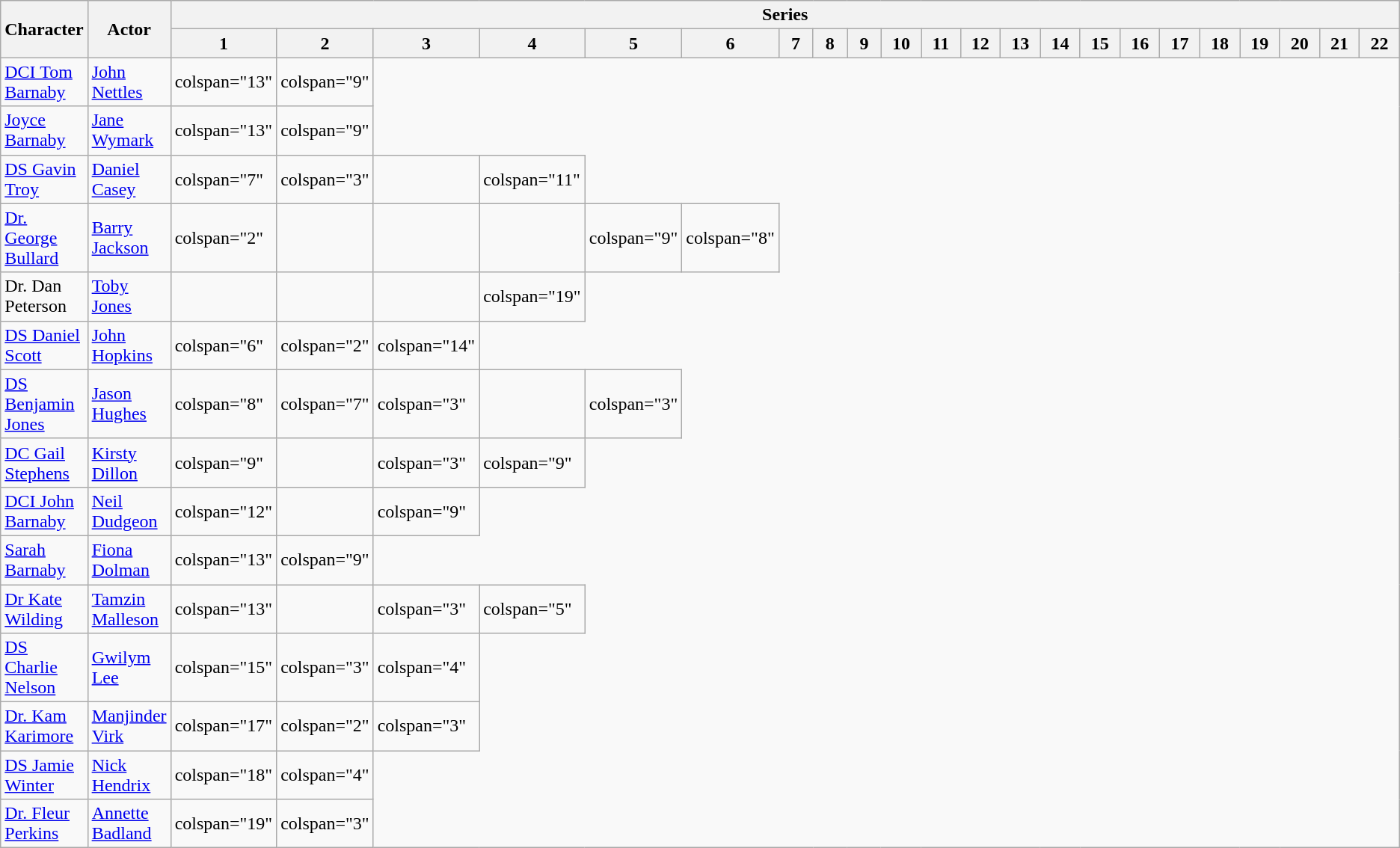<table class="wikitable">
<tr>
<th rowspan="2">Character</th>
<th rowspan="2">Actor</th>
<th colspan="22">Series</th>
</tr>
<tr>
<th style="width: 50px;">1</th>
<th style="width: 50px;">2</th>
<th style="width: 50px;">3</th>
<th style="width: 50px;">4</th>
<th style="width: 50px;">5</th>
<th style="width: 50px;">6</th>
<th style="width: 50px;">7</th>
<th style="width: 50px;">8</th>
<th style="width: 50px;">9</th>
<th style="width: 50px;">10</th>
<th style="width: 50px;">11</th>
<th style="width: 50px;">12</th>
<th style="width: 50px;">13</th>
<th style="width: 50px;">14</th>
<th style="width: 50px;">15</th>
<th style="width: 50px;">16</th>
<th style="width: 50px;">17</th>
<th style="width: 50px;">18</th>
<th style="width: 50px;">19</th>
<th style="width: 50px;">20</th>
<th style="width: 50px;">21</th>
<th style="width: 50px;">22</th>
</tr>
<tr>
<td><a href='#'>DCI Tom Barnaby</a></td>
<td><a href='#'>John Nettles</a></td>
<td>colspan="13" </td>
<td>colspan="9" </td>
</tr>
<tr>
<td><a href='#'>Joyce Barnaby</a></td>
<td><a href='#'>Jane Wymark</a></td>
<td>colspan="13" </td>
<td>colspan="9" </td>
</tr>
<tr>
<td><a href='#'>DS Gavin Troy</a></td>
<td><a href='#'>Daniel Casey</a></td>
<td>colspan="7" </td>
<td>colspan="3" </td>
<td></td>
<td>colspan="11" </td>
</tr>
<tr>
<td><a href='#'>Dr. George Bullard</a></td>
<td><a href='#'>Barry Jackson</a></td>
<td>colspan="2" </td>
<td></td>
<td></td>
<td></td>
<td>colspan="9" </td>
<td>colspan="8" </td>
</tr>
<tr>
<td>Dr. Dan Peterson</td>
<td><a href='#'>Toby Jones</a></td>
<td></td>
<td></td>
<td></td>
<td>colspan="19" </td>
</tr>
<tr>
<td><a href='#'>DS Daniel Scott</a></td>
<td><a href='#'>John Hopkins</a></td>
<td>colspan="6" </td>
<td>colspan="2" </td>
<td>colspan="14" </td>
</tr>
<tr>
<td><a href='#'>DS Benjamin Jones</a></td>
<td><a href='#'>Jason Hughes</a></td>
<td>colspan="8" </td>
<td>colspan="7" </td>
<td>colspan="3" </td>
<td></td>
<td>colspan="3" </td>
</tr>
<tr>
<td><a href='#'>DC Gail Stephens</a></td>
<td><a href='#'>Kirsty Dillon</a></td>
<td>colspan="9" </td>
<td></td>
<td>colspan="3" </td>
<td>colspan="9" </td>
</tr>
<tr>
<td><a href='#'>DCI John Barnaby</a></td>
<td><a href='#'>Neil Dudgeon</a></td>
<td>colspan="12" </td>
<td></td>
<td>colspan="9" </td>
</tr>
<tr>
<td><a href='#'>Sarah Barnaby</a></td>
<td><a href='#'>Fiona Dolman</a></td>
<td>colspan="13" </td>
<td>colspan="9" </td>
</tr>
<tr>
<td><a href='#'>Dr Kate Wilding</a></td>
<td><a href='#'>Tamzin Malleson</a></td>
<td>colspan="13" </td>
<td></td>
<td>colspan="3" </td>
<td>colspan="5" </td>
</tr>
<tr>
<td><a href='#'>DS Charlie Nelson</a></td>
<td><a href='#'>Gwilym Lee</a></td>
<td>colspan="15" </td>
<td>colspan="3" </td>
<td>colspan="4" </td>
</tr>
<tr>
<td><a href='#'>Dr. Kam Karimore</a></td>
<td><a href='#'>Manjinder Virk</a></td>
<td>colspan="17" </td>
<td>colspan="2" </td>
<td>colspan="3" </td>
</tr>
<tr>
<td><a href='#'>DS Jamie Winter</a></td>
<td><a href='#'>Nick Hendrix</a></td>
<td>colspan="18" </td>
<td>colspan="4" </td>
</tr>
<tr>
<td><a href='#'>Dr. Fleur Perkins</a></td>
<td><a href='#'>Annette Badland</a></td>
<td>colspan="19" </td>
<td>colspan="3" </td>
</tr>
</table>
